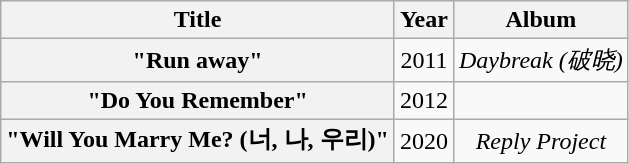<table class="wikitable plainrowheaders" style="text-align:center;">
<tr>
<th scope="col">Title</th>
<th scope="col">Year</th>
<th scope="col">Album</th>
</tr>
<tr>
<th scope=row>"Run away"<br></th>
<td>2011</td>
<td><em>Daybreak (破晓)</em></td>
</tr>
<tr>
<th scope=row>"Do You Remember"<br></th>
<td>2012</td>
<td></td>
</tr>
<tr>
<th scope=row>"Will You Marry Me? (너, 나, 우리)"<br></th>
<td>2020</td>
<td><em>Reply Project</em></td>
</tr>
</table>
